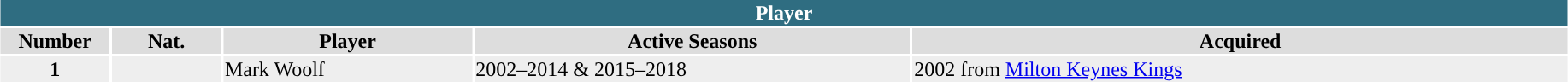<table class="toccolours"  style="width:97%; clear:both; margin:1.5em auto; text-align:center;">
<tr>
<th colspan="11" style="background:#2f6d81; color:white;”">Player</th>
</tr>
<tr style="background:#ddd;">
<th width=7%>Number</th>
<th width=7%>Nat.</th>
<th !width=30%>Player</th>
<th width=28%>Active Seasons</th>
<th widith=28%>Acquired</th>
</tr>
<tr style="background:#eee;">
<td align="centre"><strong>1</strong></td>
<td></td>
<td align="left">Mark Woolf</td>
<td align=left>2002–2014 & 2015–2018</td>
<td align=left>2002 from <a href='#'>Milton Keynes Kings</a></td>
</tr>
</table>
